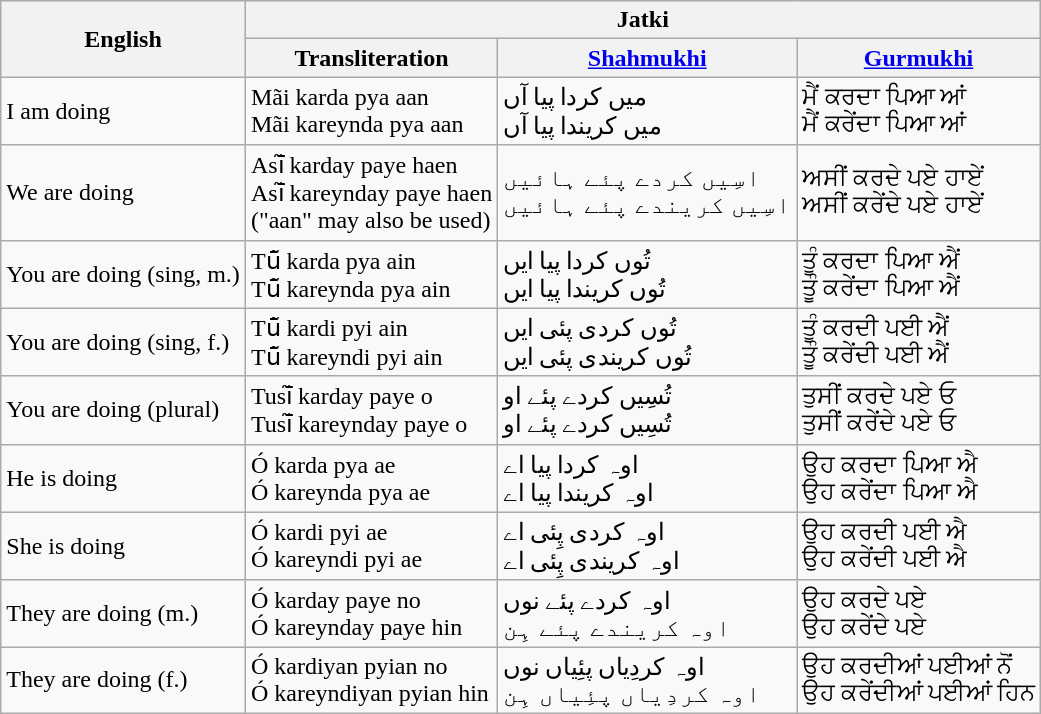<table class="wikitable">
<tr>
<th rowspan="2"><strong>English</strong></th>
<th colspan="3"><strong>Jatki</strong></th>
</tr>
<tr>
<th><strong>Transliteration</strong></th>
<th><a href='#'><strong>Shahmukhi</strong></a></th>
<th><strong><a href='#'>Gurmukhi</a></strong></th>
</tr>
<tr>
<td>I am doing</td>
<td>Mãi karda pya aan<br>Mãi kareynda pya aan</td>
<td>میں کردا پیا آں<br>میں کریندا پیا آں</td>
<td>ਮੈਂ ਕਰਦਾ ਪਿਆ ਆਂ<br>ਮੈਂ ਕਰੇਂਦਾ ਪਿਆ ਆਂ</td>
</tr>
<tr>
<td>We are doing</td>
<td>Asī̃ karday paye haen<br>Asī̃ kareynday paye haen<br>("aan" may also be used)</td>
<td>اسِیں کردے پئے ہائیں<br>اسِیں کریندے پئے ہائیں</td>
<td>ਅਸੀਂ ਕਰਦੇ ਪਏ ਹਾਏਂ<br>ਅਸੀਂ ਕਰੇਂਦੇ ਪਏ ਹਾਏਂ</td>
</tr>
<tr>
<td>You are doing (sing, m.)</td>
<td>Tū̃ karda pya ain<br>Tū̃ kareynda pya ain</td>
<td>تُوں کردا پیا ایں<br>تُوں کریندا پیا ایں</td>
<td>ਤੂੰ ਕਰਦਾ ਪਿਆ ਐਂ<br>ਤੂੰ ਕਰੇਂਦਾ ਪਿਆ ਐਂ</td>
</tr>
<tr>
<td>You are doing (sing, f.)</td>
<td>Tū̃ kardi pyi ain<br>Tū̃ kareyndi pyi ain</td>
<td>تُوں کردی پئی ایں<br>تُوں کریندی پئی ایں</td>
<td>ਤੂੰ ਕਰਦੀ ਪਈ ਐਂ<br>ਤੂੰ ਕਰੇਂਦੀ ਪਈ ਐਂ</td>
</tr>
<tr>
<td>You are doing (plural)</td>
<td>Tusī̃ karday paye o<br>Tusī̃ kareynday paye o</td>
<td>تُسِیں کردے پئے او<br>تُسِیں کردے پئے او</td>
<td>ਤੁਸੀਂ ਕਰਦੇ ਪਏ ਓ<br>ਤੁਸੀਂ ਕਰੇਂਦੇ ਪਏ ਓ</td>
</tr>
<tr>
<td>He is doing</td>
<td>Ó karda pya ae<br>Ó kareynda pya ae</td>
<td>اوہ کردا پیا اے<br>اوہ کریندا پیا اے</td>
<td>ਉਹ ਕਰਦਾ ਪਿਆ ਐ<br>ਉਹ ਕਰੇਂਦਾ ਪਿਆ ਐ</td>
</tr>
<tr>
<td>She is doing</td>
<td>Ó kardi pyi ae<br>Ó kareyndi pyi ae</td>
<td>اوہ کردی پِئی اے<br>اوہ کریندی پِئی اے</td>
<td>ਉਹ ਕਰਦੀ ਪਈ ਐ<br>ਉਹ ਕਰੇਂਦੀ ਪਈ ਐ</td>
</tr>
<tr>
<td>They are doing (m.)</td>
<td>Ó karday paye no<br>Ó kareynday paye hin</td>
<td>اوہ کردے پئے نوں<br>اوہ کریندے پئے ہِن</td>
<td>ਉਹ ਕਰਦੇ ਪਏ<br>ਉਹ ਕਰੇਂਦੇ ਪਏ</td>
</tr>
<tr>
<td>They are doing (f.)</td>
<td>Ó kardiyan pyian no<br>Ó kareyndiyan pyian hin</td>
<td>اوہ کردِیاں پئِیاں نوں<br>اوہ کردِیاں پئِیاں ہِن</td>
<td>ਉਹ ਕਰਦੀਆਂ ਪਈਆਂ ਨੋਂ<br>ਉਹ ਕਰੇਂਦੀਆਂ ਪਈਆਂ ਹਿਨ</td>
</tr>
</table>
